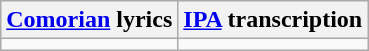<table class="wikitable">
<tr>
<th><a href='#'>Comorian</a> lyrics</th>
<th><a href='#'>IPA</a> transcription</th>
</tr>
<tr style="vertical-align:top; white-space:nowrap;">
<td></td>
<td></td>
</tr>
</table>
